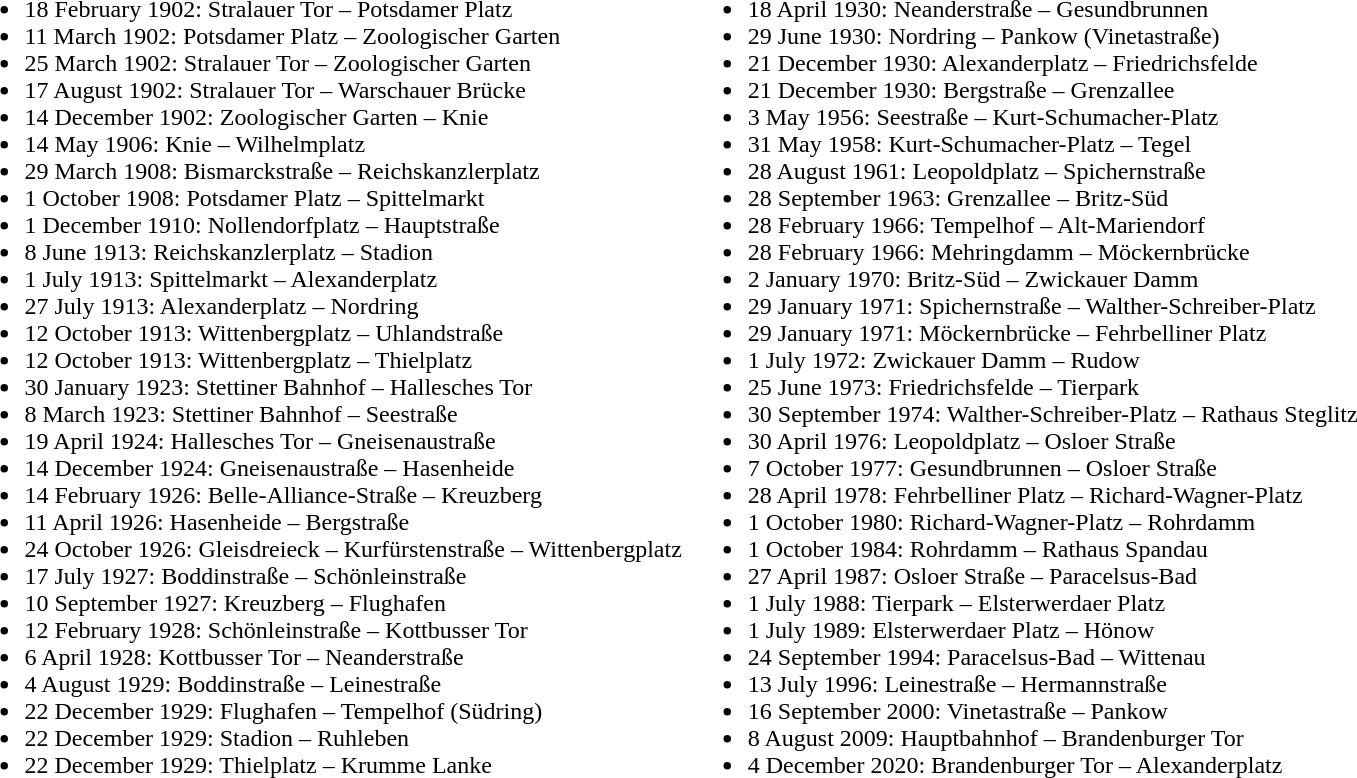<table class="toptextcells">
<tr>
<td><br><ul><li>18 February 1902: Stralauer Tor – Potsdamer Platz</li><li>11 March 1902: Potsdamer Platz – Zoologischer Garten</li><li>25 March 1902: Stralauer Tor – Zoologischer Garten</li><li>17 August 1902: Stralauer Tor – Warschauer Brücke</li><li>14 December 1902: Zoologischer Garten – Knie</li><li>14 May 1906: Knie – Wilhelmplatz</li><li>29 March 1908: Bismarckstraße – Reichskanzlerplatz</li><li>1 October 1908: Potsdamer Platz – Spittelmarkt</li><li>1 December 1910: Nollendorfplatz – Hauptstraße</li><li>8 June 1913: Reichskanzlerplatz – Stadion</li><li>1 July 1913: Spittelmarkt – Alexanderplatz</li><li>27 July 1913: Alexanderplatz – Nordring</li><li>12 October 1913: Wittenbergplatz – Uhlandstraße</li><li>12 October 1913: Wittenbergplatz – Thielplatz</li><li>30 January 1923: Stettiner Bahnhof – Hallesches Tor</li><li>8 March 1923: Stettiner Bahnhof – Seestraße</li><li>19 April 1924: Hallesches Tor – Gneisenaustraße</li><li>14 December 1924: Gneisenaustraße – Hasenheide</li><li>14 February 1926: Belle-Alliance-Straße – Kreuzberg</li><li>11 April 1926: Hasenheide – Bergstraße</li><li>24 October 1926: Gleisdreieck – Kurfürstenstraße – Wittenbergplatz</li><li>17 July 1927: Boddinstraße – Schönleinstraße</li><li>10 September 1927: Kreuzberg – Flughafen</li><li>12 February 1928: Schönleinstraße – Kottbusser Tor</li><li>6 April 1928: Kottbusser Tor – Neanderstraße</li><li>4 August 1929: Boddinstraße – Leinestraße</li><li>22 December 1929: Flughafen – Tempelhof (Südring)</li><li>22 December 1929: Stadion – Ruhleben</li><li>22 December 1929: Thielplatz – Krumme Lanke</li></ul></td>
<td><br><ul><li>18 April 1930: Neanderstraße – Gesundbrunnen</li><li>29 June 1930: Nordring – Pankow (Vinetastraße)</li><li>21 December 1930: Alexanderplatz – Friedrichsfelde</li><li>21 December 1930: Bergstraße – Grenzallee</li><li>3 May 1956: Seestraße – Kurt-Schumacher-Platz</li><li>31 May 1958: Kurt-Schumacher-Platz – Tegel</li><li>28 August 1961: Leopoldplatz – Spichernstraße</li><li>28 September 1963: Grenzallee – Britz-Süd</li><li>28 February 1966: Tempelhof – Alt-Mariendorf</li><li>28 February 1966: Mehringdamm – Möckernbrücke</li><li>2 January 1970: Britz-Süd – Zwickauer Damm</li><li>29 January 1971: Spichernstraße – Walther-Schreiber-Platz</li><li>29 January 1971: Möckernbrücke – Fehrbelliner Platz</li><li>1 July 1972: Zwickauer Damm – Rudow</li><li>25 June 1973: Friedrichsfelde – Tierpark</li><li>30 September 1974: Walther-Schreiber-Platz – Rathaus Steglitz</li><li>30 April 1976: Leopoldplatz – Osloer Straße</li><li>7 October 1977: Gesundbrunnen – Osloer Straße</li><li>28 April 1978: Fehrbelliner Platz – Richard-Wagner-Platz</li><li>1 October 1980: Richard-Wagner-Platz – Rohrdamm</li><li>1 October 1984: Rohrdamm – Rathaus Spandau</li><li>27 April 1987: Osloer Straße – Paracelsus-Bad</li><li>1 July 1988: Tierpark – Elsterwerdaer Platz</li><li>1 July 1989: Elsterwerdaer Platz – Hönow</li><li>24 September 1994: Paracelsus-Bad – Wittenau</li><li>13 July 1996: Leinestraße – Hermannstraße</li><li>16 September 2000: Vinetastraße – Pankow</li><li>8 August 2009: Hauptbahnhof – Brandenburger Tor</li><li>4 December 2020: Brandenburger Tor – Alexanderplatz</li></ul></td>
</tr>
</table>
